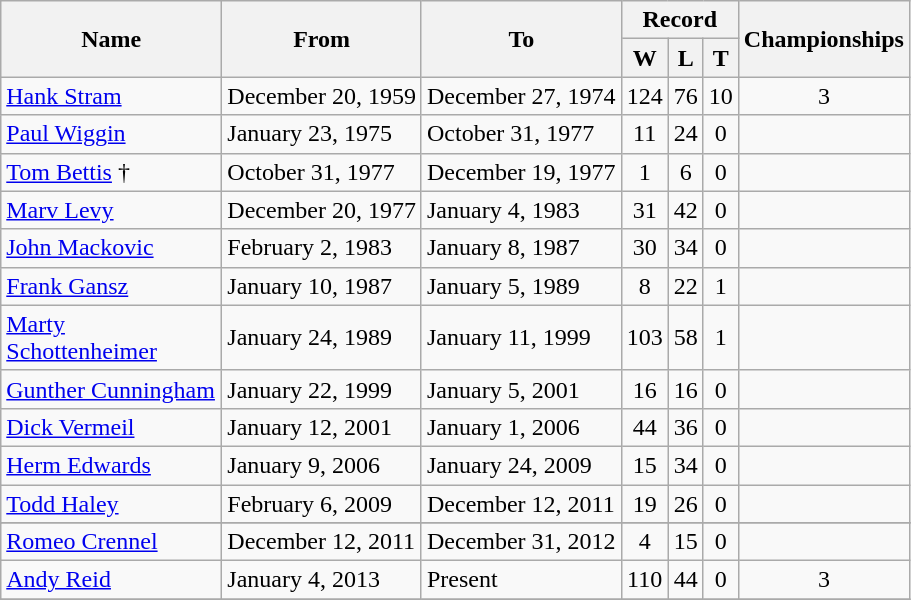<table class="wikitable" style="text-align: center">
<tr>
<th rowspan="2" width="140px">Name</th>
<th rowspan="2">From</th>
<th rowspan="2">To</th>
<th colspan="3">Record</th>
<th rowspan="2">Championships</th>
</tr>
<tr>
<th>W</th>
<th>L</th>
<th>T</th>
</tr>
<tr>
<td align=left><a href='#'>Hank Stram</a></td>
<td align=left>December 20, 1959</td>
<td align=left>December 27, 1974</td>
<td>124</td>
<td>76</td>
<td>10</td>
<td>3</td>
</tr>
<tr>
<td align=left><a href='#'>Paul Wiggin</a></td>
<td align=left>January 23, 1975</td>
<td align=left>October 31, 1977</td>
<td>11</td>
<td>24</td>
<td>0</td>
<td></td>
</tr>
<tr>
<td align=left><a href='#'>Tom Bettis</a> †</td>
<td align=left>October 31, 1977</td>
<td align=left>December 19, 1977</td>
<td>1</td>
<td>6</td>
<td>0</td>
<td></td>
</tr>
<tr>
<td align=left><a href='#'>Marv Levy</a></td>
<td align=left>December 20, 1977</td>
<td align=left>January 4, 1983</td>
<td>31</td>
<td>42</td>
<td>0</td>
<td></td>
</tr>
<tr>
<td align=left><a href='#'>John Mackovic</a></td>
<td align=left>February 2, 1983</td>
<td align=left>January 8, 1987</td>
<td>30</td>
<td>34</td>
<td>0</td>
<td></td>
</tr>
<tr>
<td align=left><a href='#'>Frank Gansz</a></td>
<td align=left>January 10, 1987</td>
<td align=left>January 5, 1989</td>
<td>8</td>
<td>22</td>
<td>1</td>
<td></td>
</tr>
<tr>
<td align=left><a href='#'>Marty Schottenheimer</a></td>
<td align=left>January 24, 1989</td>
<td align=left>January 11, 1999</td>
<td>103</td>
<td>58</td>
<td>1</td>
<td></td>
</tr>
<tr>
<td align=left><a href='#'>Gunther Cunningham</a></td>
<td align=left>January 22, 1999</td>
<td align=left>January 5, 2001</td>
<td>16</td>
<td>16</td>
<td>0</td>
<td></td>
</tr>
<tr>
<td align=left><a href='#'>Dick Vermeil</a></td>
<td align=left>January 12, 2001</td>
<td align=left>January 1, 2006</td>
<td>44</td>
<td>36</td>
<td>0</td>
<td></td>
</tr>
<tr>
<td align=left><a href='#'>Herm Edwards</a></td>
<td align=left>January 9, 2006</td>
<td align=left>January 24, 2009</td>
<td>15</td>
<td>34</td>
<td>0</td>
<td></td>
</tr>
<tr>
<td align=left><a href='#'>Todd Haley</a></td>
<td align=left>February 6, 2009</td>
<td align=left>December 12, 2011</td>
<td>19</td>
<td>26</td>
<td>0</td>
<td></td>
</tr>
<tr>
</tr>
<tr>
<td align=left><a href='#'>Romeo Crennel</a></td>
<td align=left>December 12, 2011</td>
<td align=left>December 31, 2012</td>
<td>4</td>
<td>15</td>
<td>0</td>
<td></td>
</tr>
<tr>
<td align=left><a href='#'>Andy Reid</a></td>
<td align=left>January 4, 2013</td>
<td align=left>Present</td>
<td>110</td>
<td>44</td>
<td>0</td>
<td>3</td>
</tr>
<tr>
</tr>
</table>
